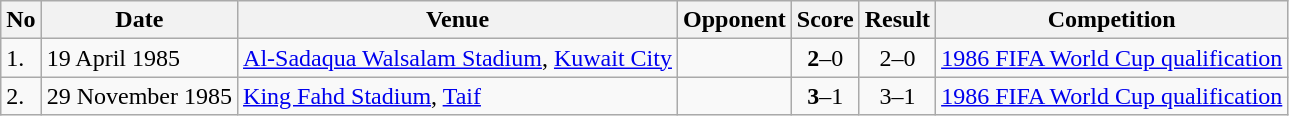<table class="wikitable" style="font-size:100%;">
<tr>
<th>No</th>
<th>Date</th>
<th>Venue</th>
<th>Opponent</th>
<th>Score</th>
<th>Result</th>
<th>Competition</th>
</tr>
<tr>
<td>1.</td>
<td>19 April 1985</td>
<td><a href='#'>Al-Sadaqua Walsalam Stadium</a>, <a href='#'>Kuwait City</a></td>
<td></td>
<td align=center><strong>2</strong>–0</td>
<td align=center>2–0</td>
<td><a href='#'>1986 FIFA World Cup qualification</a></td>
</tr>
<tr>
<td>2.</td>
<td>29 November 1985</td>
<td><a href='#'>King Fahd Stadium</a>, <a href='#'>Taif</a></td>
<td></td>
<td align=center><strong>3</strong>–1</td>
<td align=center>3–1</td>
<td><a href='#'>1986 FIFA World Cup qualification</a></td>
</tr>
</table>
